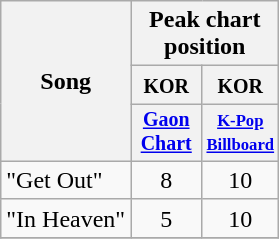<table class="wikitable" style="text-align:center;">
<tr>
<th rowspan="3">Song</th>
<th colspan="9">Peak chart position</th>
</tr>
<tr>
<th colspan="1" width="40"><small>KOR</small></th>
<th colspan width="40"><small>KOR</small></th>
</tr>
<tr style="font-size:smaller;">
<th width="40"><a href='#'>Gaon Chart</a></th>
<th width="40"><small><a href='#'>K-Pop</a> <a href='#'>Billboard</a></small></th>
</tr>
<tr>
<td align="left">"Get Out"</td>
<td>8</td>
<td>10</td>
</tr>
<tr>
<td align="left">"In Heaven"</td>
<td>5</td>
<td>10</td>
</tr>
<tr>
</tr>
</table>
